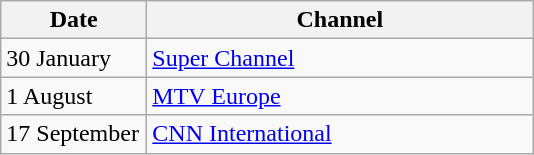<table class="wikitable">
<tr>
<th width=90>Date</th>
<th width=250>Channel</th>
</tr>
<tr>
<td>30 January</td>
<td><a href='#'>Super Channel</a></td>
</tr>
<tr>
<td>1 August</td>
<td><a href='#'>MTV Europe</a></td>
</tr>
<tr>
<td>17 September</td>
<td><a href='#'>CNN International</a></td>
</tr>
</table>
